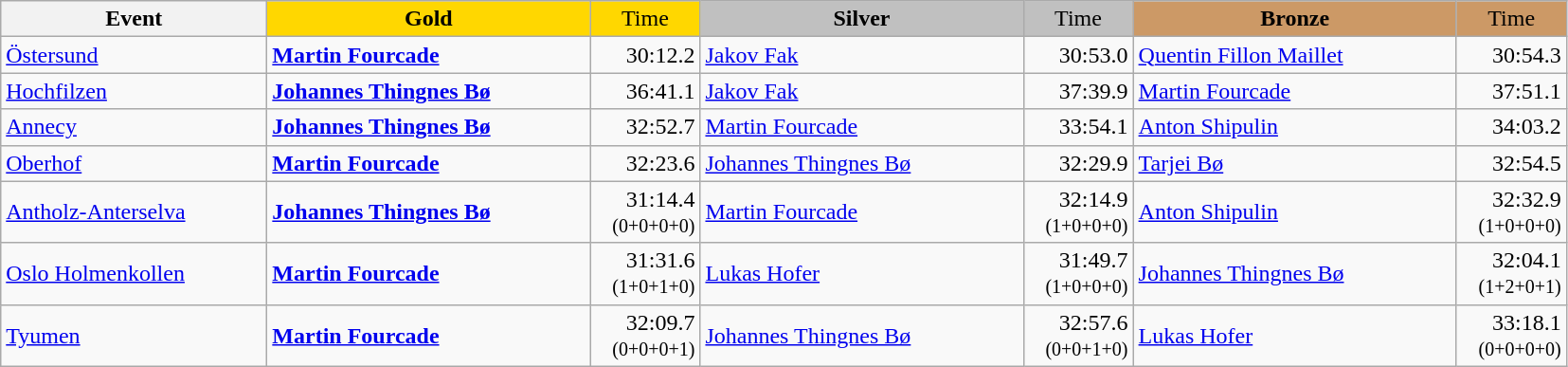<table class="wikitable">
<tr>
<th width="180">Event</th>
<th width="220" style="background:gold">Gold</th>
<th width="70" style="background:gold;font-weight:normal">Time</th>
<th width="220" style="background:silver">Silver</th>
<th width="70" style="background:silver;font-weight:normal">Time</th>
<th width="220" style="background:#CC9966">Bronze</th>
<th width="70" style="background:#CC9966;font-weight:normal">Time</th>
</tr>
<tr>
<td><a href='#'>Östersund</a><br></td>
<td><strong><a href='#'>Martin Fourcade</a></strong><br></td>
<td align="right">30:12.2 <br> </td>
<td><a href='#'>Jakov Fak</a><br></td>
<td align="right">30:53.0 <br> </td>
<td><a href='#'>Quentin Fillon Maillet</a><br></td>
<td align="right">30:54.3 <br> </td>
</tr>
<tr>
<td><a href='#'>Hochfilzen</a><br></td>
<td><strong><a href='#'>Johannes Thingnes Bø</a></strong><br></td>
<td align="right">36:41.1 <br> </td>
<td><a href='#'>Jakov Fak</a><br></td>
<td align="right">37:39.9 <br> </td>
<td><a href='#'>Martin Fourcade</a><br></td>
<td align="right">37:51.1 <br> </td>
</tr>
<tr>
<td><a href='#'>Annecy</a><br></td>
<td><strong><a href='#'>Johannes Thingnes Bø</a></strong><br></td>
<td align="right">32:52.7 <br> </td>
<td><a href='#'>Martin Fourcade</a><br></td>
<td align="right">33:54.1 <br> </td>
<td><a href='#'>Anton Shipulin</a><br></td>
<td align="right">34:03.2 <br> </td>
</tr>
<tr>
<td><a href='#'>Oberhof</a><br></td>
<td><strong><a href='#'>Martin Fourcade</a></strong><br></td>
<td align="right">32:23.6 <br> </td>
<td><a href='#'>Johannes Thingnes Bø</a><br></td>
<td align="right">32:29.9 <br> </td>
<td><a href='#'>Tarjei Bø</a><br></td>
<td align="right">32:54.5 <br> </td>
</tr>
<tr>
<td><a href='#'>Antholz-Anterselva</a><br></td>
<td><strong><a href='#'>Johannes Thingnes Bø</a></strong><br><small></small></td>
<td align="right">31:14.4<br><small>(0+0+0+0)</small></td>
<td><a href='#'>Martin Fourcade</a><br><small></small></td>
<td align="right">32:14.9<br><small>(1+0+0+0)</small></td>
<td><a href='#'>Anton Shipulin</a><br><small></small></td>
<td align="right">32:32.9<br><small>(1+0+0+0)</small></td>
</tr>
<tr>
<td><a href='#'>Oslo Holmenkollen</a><br></td>
<td><strong><a href='#'>Martin Fourcade</a></strong><br><small></small></td>
<td align="right">31:31.6<br><small>(1+0+1+0)</small></td>
<td><a href='#'>Lukas Hofer</a><br><small></small></td>
<td align="right">31:49.7<br><small>(1+0+0+0)</small></td>
<td><a href='#'>Johannes Thingnes Bø</a><br><small></small></td>
<td align="right">32:04.1<br><small>(1+2+0+1)</small></td>
</tr>
<tr>
<td><a href='#'>Tyumen</a><br></td>
<td><strong><a href='#'>Martin Fourcade</a></strong><br><small></small></td>
<td align="right">32:09.7<br><small>(0+0+0+1)</small></td>
<td><a href='#'>Johannes Thingnes Bø</a><br><small></small></td>
<td align="right">32:57.6<br><small>(0+0+1+0)</small></td>
<td><a href='#'>Lukas Hofer</a><br><small></small></td>
<td align="right">33:18.1<br><small>(0+0+0+0)</small></td>
</tr>
</table>
